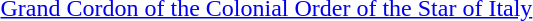<table>
<tr>
<td rowspan=2 style="width:60px; vertical-align:top;"></td>
<td><a href='#'>Grand Cordon of the Colonial Order of the Star of Italy</a></td>
</tr>
<tr>
<td></td>
</tr>
</table>
